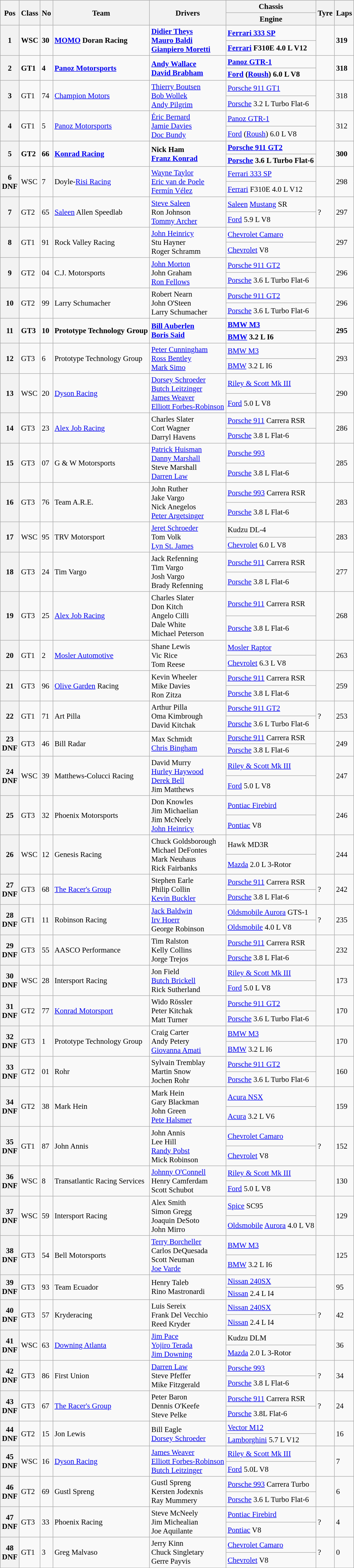<table class="wikitable" style="font-size: 95%;">
<tr>
<th rowspan=2>Pos</th>
<th rowspan=2>Class</th>
<th rowspan=2>No</th>
<th rowspan=2>Team</th>
<th rowspan=2>Drivers</th>
<th>Chassis</th>
<th rowspan=2>Tyre</th>
<th rowspan=2>Laps</th>
</tr>
<tr>
<th>Engine</th>
</tr>
<tr style="font-weight:bold">
<th rowspan=2>1</th>
<td rowspan=2>WSC</td>
<td rowspan=2>30</td>
<td rowspan=2> <a href='#'>MOMO</a> Doran Racing</td>
<td rowspan=2> <a href='#'>Didier Theys</a><br> <a href='#'>Mauro Baldi</a><br> <a href='#'>Gianpiero Moretti</a></td>
<td><a href='#'>Ferrari 333 SP</a></td>
<td rowspan=2></td>
<td rowspan=2>319</td>
</tr>
<tr style="font-weight:bold">
<td><a href='#'>Ferrari</a> F310E 4.0 L V12</td>
</tr>
<tr style="font-weight:bold">
<th rowspan=2>2</th>
<td rowspan=2>GT1</td>
<td rowspan=2>4</td>
<td rowspan=2> <a href='#'>Panoz Motorsports</a></td>
<td rowspan=2> <a href='#'>Andy Wallace</a><br> <a href='#'>David Brabham</a></td>
<td><a href='#'>Panoz GTR-1</a></td>
<td rowspan=2></td>
<td rowspan=2>318</td>
</tr>
<tr style="font-weight:bold">
<td><a href='#'>Ford</a> (<a href='#'>Roush</a>) 6.0 L V8</td>
</tr>
<tr>
<th rowspan=2>3</th>
<td rowspan=2>GT1</td>
<td rowspan=2>74</td>
<td rowspan=2> <a href='#'>Champion Motors</a></td>
<td rowspan=2> <a href='#'>Thierry Boutsen</a><br> <a href='#'>Bob Wollek</a><br> <a href='#'>Andy Pilgrim</a></td>
<td><a href='#'>Porsche 911 GT1</a></td>
<td rowspan=2></td>
<td rowspan=2>318</td>
</tr>
<tr>
<td><a href='#'>Porsche</a> 3.2 L Turbo Flat-6</td>
</tr>
<tr>
<th rowspan=2>4</th>
<td rowspan=2>GT1</td>
<td rowspan=2>5</td>
<td rowspan=2> <a href='#'>Panoz Motorsports</a></td>
<td rowspan=2> <a href='#'>Éric Bernard</a><br> <a href='#'>Jamie Davies</a><br> <a href='#'>Doc Bundy</a></td>
<td><a href='#'>Panoz GTR-1</a></td>
<td rowspan=2></td>
<td rowspan=2>312</td>
</tr>
<tr>
<td><a href='#'>Ford</a> (<a href='#'>Roush</a>) 6.0 L V8</td>
</tr>
<tr style="font-weight:bold">
<th rowspan=2>5</th>
<td rowspan=2>GT2</td>
<td rowspan=2>66</td>
<td rowspan=2> <a href='#'>Konrad Racing</a></td>
<td rowspan=2> Nick Ham<br> <a href='#'>Franz Konrad</a></td>
<td><a href='#'>Porsche 911 GT2</a></td>
<td rowspan=2></td>
<td rowspan=2>300</td>
</tr>
<tr style="font-weight:bold">
<td><a href='#'>Porsche</a> 3.6 L Turbo Flat-6</td>
</tr>
<tr>
<th rowspan=2>6<br>DNF</th>
<td rowspan=2>WSC</td>
<td rowspan=2>7</td>
<td rowspan=2> Doyle-<a href='#'>Risi Racing</a></td>
<td rowspan=2> <a href='#'>Wayne Taylor</a><br> <a href='#'>Eric van de Poele</a><br> <a href='#'>Fermín Vélez</a></td>
<td><a href='#'>Ferrari 333 SP</a></td>
<td rowspan=2></td>
<td rowspan=2>298</td>
</tr>
<tr>
<td><a href='#'>Ferrari</a> F310E 4.0 L V12</td>
</tr>
<tr>
<th rowspan=2>7</th>
<td rowspan=2>GT2</td>
<td rowspan=2>65</td>
<td rowspan=2> <a href='#'>Saleen</a> Allen Speedlab</td>
<td rowspan=2> <a href='#'>Steve Saleen</a><br> Ron Johnson<br> <a href='#'>Tommy Archer</a></td>
<td><a href='#'>Saleen</a> <a href='#'>Mustang</a> SR</td>
<td rowspan=2>?</td>
<td rowspan=2>297</td>
</tr>
<tr>
<td><a href='#'>Ford</a> 5.9 L V8</td>
</tr>
<tr>
<th rowspan=2>8</th>
<td rowspan=2>GT1</td>
<td rowspan=2>91</td>
<td rowspan=2> Rock Valley Racing</td>
<td rowspan=2> <a href='#'>John Heinricy</a><br> Stu Hayner<br> Roger Schramm</td>
<td><a href='#'>Chevrolet Camaro</a></td>
<td rowspan=2></td>
<td rowspan=2>297</td>
</tr>
<tr>
<td><a href='#'>Chevrolet</a> V8</td>
</tr>
<tr>
<th rowspan=2>9</th>
<td rowspan=2>GT2</td>
<td rowspan=2>04</td>
<td rowspan=2> C.J. Motorsports</td>
<td rowspan=2> <a href='#'>John Morton</a><br> John Graham<br> <a href='#'>Ron Fellows</a></td>
<td><a href='#'>Porsche 911 GT2</a></td>
<td rowspan=2></td>
<td rowspan=2>296</td>
</tr>
<tr>
<td><a href='#'>Porsche</a> 3.6 L Turbo Flat-6</td>
</tr>
<tr>
<th rowspan=2>10</th>
<td rowspan=2>GT2</td>
<td rowspan=2>99</td>
<td rowspan=2> Larry Schumacher</td>
<td rowspan=2> Robert Nearn<br> John O'Steen<br> Larry Schumacher</td>
<td><a href='#'>Porsche 911 GT2</a></td>
<td rowspan=2></td>
<td rowspan=2>296</td>
</tr>
<tr>
<td><a href='#'>Porsche</a> 3.6 L Turbo Flat-6</td>
</tr>
<tr style="font-weight:bold">
<th rowspan=2>11</th>
<td rowspan=2>GT3</td>
<td rowspan=2>10</td>
<td rowspan=2> Prototype Technology Group</td>
<td rowspan=2> <a href='#'>Bill Auberlen</a><br> <a href='#'>Boris Said</a></td>
<td><a href='#'>BMW M3</a></td>
<td rowspan=2></td>
<td rowspan=2>295</td>
</tr>
<tr style="font-weight:bold">
<td><a href='#'>BMW</a> 3.2 L I6</td>
</tr>
<tr>
<th rowspan=2>12</th>
<td rowspan=2>GT3</td>
<td rowspan=2>6</td>
<td rowspan=2> Prototype Technology Group</td>
<td rowspan=2> <a href='#'>Peter Cunningham</a><br> <a href='#'>Ross Bentley</a><br> <a href='#'>Mark Simo</a></td>
<td><a href='#'>BMW M3</a></td>
<td rowspan=2></td>
<td rowspan=2>293</td>
</tr>
<tr>
<td><a href='#'>BMW</a> 3.2 L I6</td>
</tr>
<tr>
<th rowspan=2>13</th>
<td rowspan=2>WSC</td>
<td rowspan=2>20</td>
<td rowspan=2> <a href='#'>Dyson Racing</a></td>
<td rowspan=2> <a href='#'>Dorsey Schroeder</a><br> <a href='#'>Butch Leitzinger</a><br> <a href='#'>James Weaver</a><br> <a href='#'>Elliott Forbes-Robinson</a></td>
<td><a href='#'>Riley & Scott Mk III</a></td>
<td rowspan=2></td>
<td rowspan=2>290</td>
</tr>
<tr>
<td><a href='#'>Ford</a> 5.0 L V8</td>
</tr>
<tr>
<th rowspan=2>14</th>
<td rowspan=2>GT3</td>
<td rowspan=2>23</td>
<td rowspan=2> <a href='#'>Alex Job Racing</a></td>
<td rowspan=2> Charles Slater<br> Cort Wagner<br> Darryl Havens</td>
<td><a href='#'>Porsche 911</a> Carrera RSR</td>
<td rowspan=2></td>
<td rowspan=2>286</td>
</tr>
<tr>
<td><a href='#'>Porsche</a> 3.8 L Flat-6</td>
</tr>
<tr>
<th rowspan=2>15</th>
<td rowspan=2>GT3</td>
<td rowspan=2>07</td>
<td rowspan=2> G & W Motorsports</td>
<td rowspan=2> <a href='#'>Patrick Huisman</a><br> <a href='#'>Danny Marshall</a><br> Steve Marshall<br> <a href='#'>Darren Law</a></td>
<td><a href='#'>Porsche 993</a></td>
<td rowspan=2></td>
<td rowspan=2>285</td>
</tr>
<tr>
<td><a href='#'>Porsche</a> 3.8 L Flat-6</td>
</tr>
<tr>
<th rowspan=2>16</th>
<td rowspan=2>GT3</td>
<td rowspan=2>76</td>
<td rowspan=2> Team A.R.E.</td>
<td rowspan=2> John Ruther<br> Jake Vargo<br> Nick Anegelos<br> <a href='#'>Peter Argetsinger</a></td>
<td><a href='#'>Porsche 993</a> Carrera RSR</td>
<td rowspan=2></td>
<td rowspan=2>283</td>
</tr>
<tr>
<td><a href='#'>Porsche</a> 3.8 L Flat-6</td>
</tr>
<tr>
<th rowspan=2>17</th>
<td rowspan=2>WSC</td>
<td rowspan=2>95</td>
<td rowspan=2> TRV Motorsport</td>
<td rowspan=2> <a href='#'>Jeret Schroeder</a><br> Tom Volk<br> <a href='#'>Lyn St. James</a></td>
<td>Kudzu DL-4</td>
<td rowspan=2></td>
<td rowspan=2>283</td>
</tr>
<tr>
<td><a href='#'>Chevrolet</a> 6.0 L V8</td>
</tr>
<tr>
<th rowspan=2>18</th>
<td rowspan=2>GT3</td>
<td rowspan=2>24</td>
<td rowspan=2> Tim Vargo</td>
<td rowspan=2> Jack Refenning<br> Tim Vargo<br> Josh Vargo<br> Brady Refenning</td>
<td><a href='#'>Porsche 911</a> Carrera RSR</td>
<td rowspan=2></td>
<td rowspan=2>277</td>
</tr>
<tr>
<td><a href='#'>Porsche</a> 3.8 L Flat-6</td>
</tr>
<tr>
<th rowspan=2>19</th>
<td rowspan=2>GT3</td>
<td rowspan=2>25</td>
<td rowspan=2> <a href='#'>Alex Job Racing</a></td>
<td rowspan=2> Charles Slater<br> Don Kitch<br> Angelo Cilli<br> Dale White<br> Michael Peterson</td>
<td><a href='#'>Porsche 911</a> Carrera RSR</td>
<td rowspan=2></td>
<td rowspan=2>268</td>
</tr>
<tr>
<td><a href='#'>Porsche</a> 3.8 L Flat-6</td>
</tr>
<tr>
<th rowspan=2>20</th>
<td rowspan=2>GT1</td>
<td rowspan=2>2</td>
<td rowspan=2> <a href='#'>Mosler Automotive</a></td>
<td rowspan=2> Shane Lewis<br> Vic Rice<br> Tom Reese</td>
<td><a href='#'>Mosler Raptor</a></td>
<td rowspan=2></td>
<td rowspan=2>263</td>
</tr>
<tr>
<td><a href='#'>Chevrolet</a> 6.3 L V8</td>
</tr>
<tr>
<th rowspan=2>21</th>
<td rowspan=2>GT3</td>
<td rowspan=2>96</td>
<td rowspan=2> <a href='#'>Olive Garden</a> Racing</td>
<td rowspan=2> Kevin Wheeler<br> Mike Davies<br> Ron Zitza</td>
<td><a href='#'>Porsche 911</a> Carrera RSR</td>
<td rowspan=2></td>
<td rowspan=2>259</td>
</tr>
<tr>
<td><a href='#'>Porsche</a> 3.8 L Flat-6</td>
</tr>
<tr>
<th rowspan=2>22</th>
<td rowspan=2>GT1</td>
<td rowspan=2>71</td>
<td rowspan=2> Art Pilla</td>
<td rowspan=2> Arthur Pilla<br> Oma Kimbrough<br> David Kitchak</td>
<td><a href='#'>Porsche 911 GT2</a></td>
<td rowspan=2>?</td>
<td rowspan=2>253</td>
</tr>
<tr>
<td><a href='#'>Porsche</a> 3.6 L Turbo Flat-6</td>
</tr>
<tr>
<th rowspan=2>23<br>DNF</th>
<td rowspan=2>GT3</td>
<td rowspan=2>46</td>
<td rowspan=2> Bill Radar</td>
<td rowspan=2> Max Schmidt<br> <a href='#'>Chris Bingham</a></td>
<td><a href='#'>Porsche 911</a> Carrera RSR</td>
<td rowspan=2></td>
<td rowspan=2>249</td>
</tr>
<tr>
<td><a href='#'>Porsche</a> 3.8 L Flat-6</td>
</tr>
<tr>
<th rowspan=2>24<br>DNF</th>
<td rowspan=2>WSC</td>
<td rowspan=2>39</td>
<td rowspan=2> Matthews-Colucci Racing</td>
<td rowspan=2> David Murry<br> <a href='#'>Hurley Haywood</a><br> <a href='#'>Derek Bell</a><br> Jim Matthews</td>
<td><a href='#'>Riley & Scott Mk III</a></td>
<td rowspan=2></td>
<td rowspan=2>247</td>
</tr>
<tr>
<td><a href='#'>Ford</a> 5.0 L V8</td>
</tr>
<tr>
<th rowspan=2>25</th>
<td rowspan=2>GT3</td>
<td rowspan=2>32</td>
<td rowspan=2> Phoenix Motorsports</td>
<td rowspan=2> Don Knowles<br> Jim Michaelian<br> Jim McNeely<br> <a href='#'>John Heinricy</a></td>
<td><a href='#'>Pontiac Firebird</a></td>
<td rowspan=2></td>
<td rowspan=2>246</td>
</tr>
<tr>
<td><a href='#'>Pontiac</a> V8</td>
</tr>
<tr>
<th rowspan=2>26</th>
<td rowspan=2>WSC</td>
<td rowspan=2>12</td>
<td rowspan=2> Genesis Racing</td>
<td rowspan=2> Chuck Goldsborough<br> Michael DeFontes<br> Mark Neuhaus<br> Rick Fairbanks</td>
<td>Hawk MD3R</td>
<td rowspan=2></td>
<td rowspan=2>244</td>
</tr>
<tr>
<td><a href='#'>Mazda</a> 2.0 L 3-Rotor</td>
</tr>
<tr>
<th rowspan=2>27<br>DNF</th>
<td rowspan=2>GT3</td>
<td rowspan=2>68</td>
<td rowspan=2> <a href='#'>The Racer's Group</a></td>
<td rowspan=2> Stephen Earle<br> Philip Collin<br> <a href='#'>Kevin Buckler</a></td>
<td><a href='#'>Porsche 911</a> Carrera RSR</td>
<td rowspan=2>?</td>
<td rowspan=2>242</td>
</tr>
<tr>
<td><a href='#'>Porsche</a> 3.8 L Flat-6</td>
</tr>
<tr>
<th rowspan=2>28<br>DNF</th>
<td rowspan=2>GT1</td>
<td rowspan=2>11</td>
<td rowspan=2> Robinson Racing</td>
<td rowspan=2> <a href='#'>Jack Baldwin</a><br> <a href='#'>Irv Hoerr</a><br> George Robinson</td>
<td><a href='#'>Oldsmobile Aurora</a> GTS-1</td>
<td rowspan=2>?</td>
<td rowspan=2>235</td>
</tr>
<tr>
<td><a href='#'>Oldsmobile</a> 4.0 L V8</td>
</tr>
<tr>
<th rowspan=2>29<br>DNF</th>
<td rowspan=2>GT3</td>
<td rowspan=2>55</td>
<td rowspan=2> AASCO Performance</td>
<td rowspan=2> Tim Ralston<br> Kelly Collins<br> Jorge Trejos</td>
<td><a href='#'>Porsche 911</a> Carrera RSR</td>
<td rowspan=2></td>
<td rowspan=2>232</td>
</tr>
<tr>
<td><a href='#'>Porsche</a> 3.8 L Flat-6</td>
</tr>
<tr>
<th rowspan=2>30<br>DNF</th>
<td rowspan=2>WSC</td>
<td rowspan=2>28</td>
<td rowspan=2> Intersport Racing</td>
<td rowspan=2> Jon Field<br> <a href='#'>Butch Brickell</a><br> Rick Sutherland</td>
<td><a href='#'>Riley & Scott Mk III</a></td>
<td rowspan=2></td>
<td rowspan=2>173</td>
</tr>
<tr>
<td><a href='#'>Ford</a> 5.0 L V8</td>
</tr>
<tr>
<th rowspan=2>31<br>DNF</th>
<td rowspan=2>GT2</td>
<td rowspan=2>77</td>
<td rowspan=2> <a href='#'>Konrad Motorsport</a></td>
<td rowspan=2> Wido Rössler<br> Peter Kitchak<br> Matt Turner</td>
<td><a href='#'>Porsche 911 GT2</a></td>
<td rowspan=2></td>
<td rowspan=2>170</td>
</tr>
<tr>
<td><a href='#'>Porsche</a> 3.6 L Turbo Flat-6</td>
</tr>
<tr>
<th rowspan=2>32<br>DNF</th>
<td rowspan=2>GT3</td>
<td rowspan=2>1</td>
<td rowspan=2> Prototype Technology Group</td>
<td rowspan=2> Craig Carter<br> Andy Petery<br> <a href='#'>Giovanna Amati</a></td>
<td><a href='#'>BMW M3</a></td>
<td rowspan=2></td>
<td rowspan=2>170</td>
</tr>
<tr>
<td><a href='#'>BMW</a> 3.2 L I6</td>
</tr>
<tr>
<th rowspan=2>33<br>DNF</th>
<td rowspan=2>GT2</td>
<td rowspan=2>01</td>
<td rowspan=2> Rohr</td>
<td rowspan=2> Sylvain Tremblay<br> Martin Snow<br> Jochen Rohr</td>
<td><a href='#'>Porsche 911 GT2</a></td>
<td rowspan=2></td>
<td rowspan=2>160</td>
</tr>
<tr>
<td><a href='#'>Porsche</a> 3.6 L Turbo Flat-6</td>
</tr>
<tr>
<th rowspan=2>34<br>DNF</th>
<td rowspan=2>GT2</td>
<td rowspan=2>38</td>
<td rowspan=2> Mark Hein</td>
<td rowspan=2> Mark Hein<br> Gary Blackman<br> John Green<br> <a href='#'>Pete Halsmer</a></td>
<td><a href='#'>Acura NSX</a></td>
<td rowspan=2></td>
<td rowspan=2>159</td>
</tr>
<tr>
<td><a href='#'>Acura</a> 3.2 L V6</td>
</tr>
<tr>
<th rowspan=2>35<br>DNF</th>
<td rowspan=2>GT1</td>
<td rowspan=2>87</td>
<td rowspan=2> John Annis</td>
<td rowspan=2> John Annis<br> Lee Hill<br> <a href='#'>Randy Pobst</a><br> Mick Robinson</td>
<td><a href='#'>Chevrolet Camaro</a></td>
<td rowspan=2>?</td>
<td rowspan=2>152</td>
</tr>
<tr>
<td><a href='#'>Chevrolet</a> V8</td>
</tr>
<tr>
<th rowspan=2>36<br>DNF</th>
<td rowspan=2>WSC</td>
<td rowspan=2>8</td>
<td rowspan=2> Transatlantic Racing Services</td>
<td rowspan=2> <a href='#'>Johnny O'Connell</a><br> Henry Camferdam<br> Scott Schubot</td>
<td><a href='#'>Riley & Scott Mk III</a></td>
<td rowspan=2></td>
<td rowspan=2>130</td>
</tr>
<tr>
<td><a href='#'>Ford</a> 5.0 L V8</td>
</tr>
<tr>
<th rowspan=2>37<br>DNF</th>
<td rowspan=2>WSC</td>
<td rowspan=2>59</td>
<td rowspan=2> Intersport Racing</td>
<td rowspan=2> Alex Smith<br> Simon Gregg<br> Joaquin DeSoto<br> John Mirro</td>
<td><a href='#'>Spice</a> SC95</td>
<td rowspan=2></td>
<td rowspan=2>129</td>
</tr>
<tr>
<td><a href='#'>Oldsmobile</a> <a href='#'>Aurora</a> 4.0 L V8</td>
</tr>
<tr>
<th rowspan=2>38<br>DNF</th>
<td rowspan=2>GT3</td>
<td rowspan=2>54</td>
<td rowspan=2> Bell Motorsports</td>
<td rowspan=2> <a href='#'>Terry Borcheller</a><br> Carlos DeQuesada<br> Scott Neuman<br> <a href='#'>Joe Varde</a></td>
<td><a href='#'>BMW M3</a></td>
<td rowspan=2></td>
<td rowspan=2>125</td>
</tr>
<tr>
<td><a href='#'>BMW</a> 3.2 L I6</td>
</tr>
<tr>
<th rowspan=2>39<br>DNF</th>
<td rowspan=2>GT3</td>
<td rowspan=2>93</td>
<td rowspan=2> Team Ecuador</td>
<td rowspan=2> Henry Taleb<br> Rino Mastronardi</td>
<td><a href='#'>Nissan 240SX</a></td>
<td rowspan=2></td>
<td rowspan=2>95</td>
</tr>
<tr>
<td><a href='#'>Nissan</a> 2.4 L I4</td>
</tr>
<tr>
<th rowspan=2>40<br>DNF</th>
<td rowspan=2>GT3</td>
<td rowspan=2>57</td>
<td rowspan=2> Kryderacing</td>
<td rowspan=2> Luis Sereix<br> Frank Del Vecchio<br> Reed Kryder</td>
<td><a href='#'>Nissan 240SX</a></td>
<td rowspan=2>?</td>
<td rowspan=2>42</td>
</tr>
<tr>
<td><a href='#'>Nissan</a> 2.4 L I4</td>
</tr>
<tr>
<th rowspan=2>41<br>DNF</th>
<td rowspan=2>WSC</td>
<td rowspan=2>63</td>
<td rowspan=2> <a href='#'>Downing Atlanta</a></td>
<td rowspan=2> <a href='#'>Jim Pace</a><br> <a href='#'>Yojiro Terada</a><br> <a href='#'>Jim Downing</a></td>
<td>Kudzu DLM</td>
<td rowspan=2></td>
<td rowspan=2>36</td>
</tr>
<tr>
<td><a href='#'>Mazda</a> 2.0 L 3-Rotor</td>
</tr>
<tr>
<th rowspan=2>42<br>DNF</th>
<td rowspan=2>GT3</td>
<td rowspan=2>86</td>
<td rowspan=2> First Union</td>
<td rowspan=2> <a href='#'>Darren Law</a><br> Steve Pfeffer<br> Mike Fitzgerald</td>
<td><a href='#'>Porsche 993</a></td>
<td rowspan=2>?</td>
<td rowspan=2>34</td>
</tr>
<tr>
<td><a href='#'>Porsche</a> 3.8 L Flat-6</td>
</tr>
<tr>
<th rowspan=2>43<br>DNF</th>
<td rowspan=2>GT3</td>
<td rowspan=2>67</td>
<td rowspan=2> <a href='#'>The Racer's Group</a></td>
<td rowspan=2> Peter Baron<br> Dennis O'Keefe<br> Steve Pelke</td>
<td><a href='#'>Porsche 911</a> Carrera RSR</td>
<td rowspan=2>?</td>
<td rowspan=2>24</td>
</tr>
<tr>
<td><a href='#'>Porsche</a> 3.8L Flat-6</td>
</tr>
<tr>
<th rowspan=2>44<br>DNF</th>
<td rowspan=2>GT2</td>
<td rowspan=2>15</td>
<td rowspan=2> Jon Lewis</td>
<td rowspan=2> Bill Eagle<br> <a href='#'>Dorsey Schroeder</a></td>
<td><a href='#'>Vector M12</a></td>
<td rowspan=2></td>
<td rowspan=2>16</td>
</tr>
<tr>
<td><a href='#'>Lamborghini</a> 5.7 L V12</td>
</tr>
<tr>
<th rowspan=2>45<br>DNF</th>
<td rowspan=2>WSC</td>
<td rowspan=2>16</td>
<td rowspan=2> <a href='#'>Dyson Racing</a></td>
<td rowspan=2> <a href='#'>James Weaver</a><br> <a href='#'>Elliott Forbes-Robinson</a><br> <a href='#'>Butch Leitzinger</a></td>
<td><a href='#'>Riley & Scott Mk III</a></td>
<td rowspan=2></td>
<td rowspan=2>7</td>
</tr>
<tr>
<td><a href='#'>Ford</a> 5.0L V8</td>
</tr>
<tr>
<th rowspan=2>46<br>DNF</th>
<td rowspan=2>GT2</td>
<td rowspan=2>69</td>
<td rowspan=2> Gustl Spreng</td>
<td rowspan=2> Gustl Spreng<br> Kersten Jodexnis<br> Ray Mummery</td>
<td><a href='#'>Porsche 993</a> Carrera Turbo</td>
<td rowspan=2></td>
<td rowspan=2>6</td>
</tr>
<tr>
<td><a href='#'>Porsche</a> 3.6 L Turbo Flat-6</td>
</tr>
<tr>
<th rowspan=2>47<br>DNF</th>
<td rowspan=2>GT3</td>
<td rowspan=2>33</td>
<td rowspan=2> Phoenix Racing</td>
<td rowspan=2> Steve McNeely<br> Jim Michealian<br> Joe Aquilante</td>
<td><a href='#'>Pontiac Firebird</a></td>
<td rowspan=2>?</td>
<td rowspan=2>4</td>
</tr>
<tr>
<td><a href='#'>Pontiac</a> V8</td>
</tr>
<tr>
<th rowspan=2>48<br>DNF</th>
<td rowspan=2>GT1</td>
<td rowspan=2>3</td>
<td rowspan=2> Greg Malvaso</td>
<td rowspan=2> Jerry Kinn<br> Chuck Singletary<br> Gerre Payvis</td>
<td><a href='#'>Chevrolet Camaro</a></td>
<td rowspan=2>?</td>
<td rowspan=2>0</td>
</tr>
<tr>
<td><a href='#'>Chevrolet</a> V8</td>
</tr>
</table>
